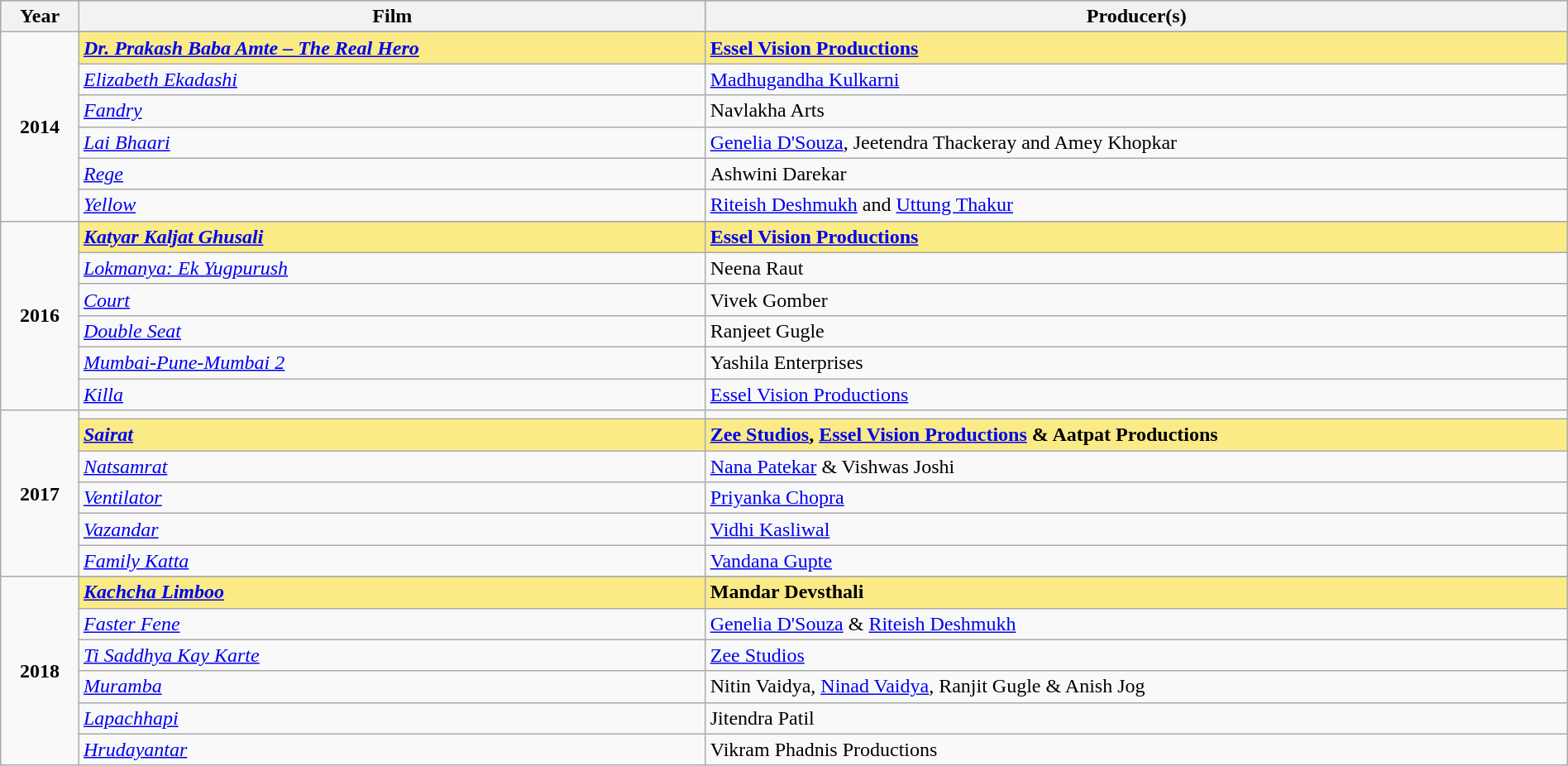<table class="wikitable" style="width:100%">
<tr bgcolor="#bebebe">
<th width="5%">Year</th>
<th width="40%">Film</th>
<th width="55%">Producer(s)</th>
</tr>
<tr>
<td rowspan="7" style="text-align:center"><strong>2014</strong></td>
</tr>
<tr style="background:#FAEB86">
<td><strong><em><a href='#'>Dr. Prakash Baba Amte – The Real Hero</a></em></strong></td>
<td><strong><a href='#'>Essel Vision Productions</a></strong></td>
</tr>
<tr>
<td><em><a href='#'>Elizabeth Ekadashi</a></em></td>
<td><a href='#'>Madhugandha Kulkarni</a></td>
</tr>
<tr>
<td><em><a href='#'>Fandry</a></em></td>
<td>Navlakha Arts</td>
</tr>
<tr>
<td><em><a href='#'>Lai Bhaari</a></em></td>
<td><a href='#'>Genelia D'Souza</a>, Jeetendra Thackeray and Amey Khopkar</td>
</tr>
<tr>
<td><em><a href='#'>Rege</a></em></td>
<td>Ashwini Darekar</td>
</tr>
<tr>
<td><em><a href='#'>Yellow</a></em></td>
<td><a href='#'>Riteish Deshmukh</a> and <a href='#'>Uttung Thakur</a></td>
</tr>
<tr>
<td rowspan="7" style="text-align:center"><strong>2016</strong></td>
</tr>
<tr style="background:#FAEB86">
<td><strong><em><a href='#'>Katyar Kaljat Ghusali</a></em></strong></td>
<td><strong><a href='#'>Essel Vision Productions</a></strong></td>
</tr>
<tr>
<td><em><a href='#'>Lokmanya: Ek Yugpurush</a></em></td>
<td>Neena Raut</td>
</tr>
<tr>
<td><em><a href='#'>Court</a></em></td>
<td>Vivek Gomber</td>
</tr>
<tr>
<td><em><a href='#'>Double Seat</a></em></td>
<td>Ranjeet Gugle</td>
</tr>
<tr>
<td><em><a href='#'>Mumbai-Pune-Mumbai 2</a></em></td>
<td>Yashila Enterprises</td>
</tr>
<tr>
<td><em><a href='#'>Killa</a></em></td>
<td><a href='#'>Essel Vision Productions</a></td>
</tr>
<tr>
<td rowspan="6" style="text-align:center"><strong>2017</strong></td>
<td></td>
<td></td>
</tr>
<tr style="background:#FAEB86">
<td><strong><em><a href='#'>Sairat</a></em></strong></td>
<td><strong><a href='#'>Zee Studios</a>, <a href='#'>Essel Vision Productions</a> & Aatpat Productions</strong></td>
</tr>
<tr>
<td><em><a href='#'>Natsamrat</a></em></td>
<td><a href='#'>Nana Patekar</a> & Vishwas Joshi</td>
</tr>
<tr>
<td><em><a href='#'>Ventilator</a></em></td>
<td><a href='#'>Priyanka Chopra</a></td>
</tr>
<tr>
<td><em><a href='#'>Vazandar</a></em></td>
<td><a href='#'>Vidhi Kasliwal</a></td>
</tr>
<tr>
<td><em><a href='#'>Family Katta</a></em></td>
<td><a href='#'>Vandana Gupte</a></td>
</tr>
<tr>
<td rowspan="7" style="text-align:center"><strong>2018</strong></td>
</tr>
<tr style="background:#FAEB86">
<td><strong><em><a href='#'>Kachcha Limboo</a></em></strong></td>
<td><strong>Mandar Devsthali</strong></td>
</tr>
<tr>
<td><em><a href='#'>Faster Fene</a></em></td>
<td><a href='#'>Genelia D'Souza</a> & <a href='#'>Riteish Deshmukh</a></td>
</tr>
<tr>
<td><em><a href='#'>Ti Saddhya Kay Karte</a></em></td>
<td><a href='#'>Zee Studios</a></td>
</tr>
<tr>
<td><em><a href='#'>Muramba</a></em></td>
<td>Nitin Vaidya, <a href='#'>Ninad Vaidya</a>, Ranjit Gugle & Anish Jog</td>
</tr>
<tr>
<td><em><a href='#'>Lapachhapi</a></em></td>
<td>Jitendra Patil</td>
</tr>
<tr>
<td><em><a href='#'>Hrudayantar</a></em></td>
<td>Vikram Phadnis Productions</td>
</tr>
</table>
